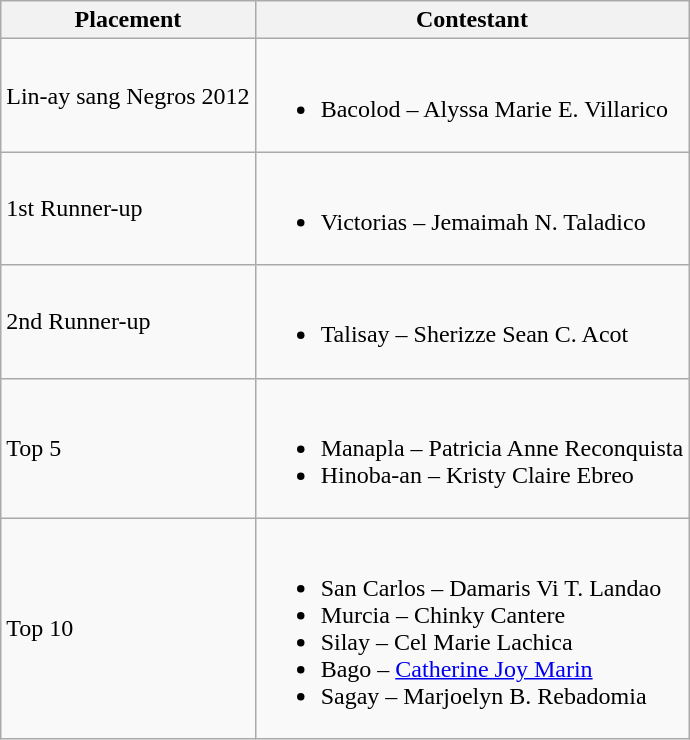<table class="wikitable">
<tr>
<th>Placement</th>
<th>Contestant</th>
</tr>
<tr>
<td>Lin-ay sang Negros 2012</td>
<td><br><ul><li>Bacolod – Alyssa Marie E. Villarico</li></ul></td>
</tr>
<tr>
<td>1st Runner-up</td>
<td><br><ul><li>Victorias – Jemaimah N. Taladico</li></ul></td>
</tr>
<tr>
<td>2nd Runner-up</td>
<td><br><ul><li>Talisay – Sherizze Sean C. Acot</li></ul></td>
</tr>
<tr>
<td>Top 5</td>
<td><br><ul><li>Manapla – Patricia Anne Reconquista</li><li>Hinoba-an – Kristy Claire Ebreo</li></ul></td>
</tr>
<tr>
<td>Top 10</td>
<td><br><ul><li>San Carlos – Damaris Vi T. Landao</li><li>Murcia – Chinky Cantere</li><li>Silay – Cel Marie Lachica</li><li>Bago – <a href='#'>Catherine Joy Marin</a></li><li>Sagay – Marjoelyn B. Rebadomia</li></ul></td>
</tr>
</table>
